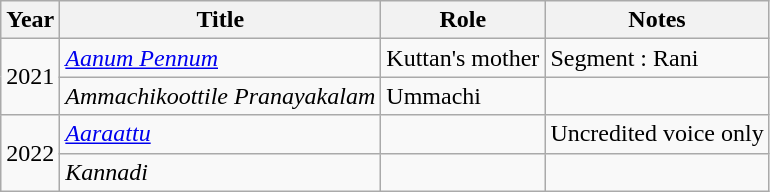<table class="wikitable sortable">
<tr>
<th>Year</th>
<th>Title</th>
<th>Role</th>
<th class="unsortable">Notes</th>
</tr>
<tr>
<td rowspan=2>2021</td>
<td><em><a href='#'>Aanum Pennum</a></em></td>
<td>Kuttan's mother</td>
<td>Segment : Rani</td>
</tr>
<tr>
<td><em>Ammachikoottile Pranayakalam</em></td>
<td>Ummachi</td>
<td></td>
</tr>
<tr>
<td rowspan=2>2022</td>
<td><em><a href='#'>Aaraattu</a></em></td>
<td></td>
<td>Uncredited voice only</td>
</tr>
<tr>
<td><em>Kannadi</em></td>
<td></td>
<td></td>
</tr>
</table>
